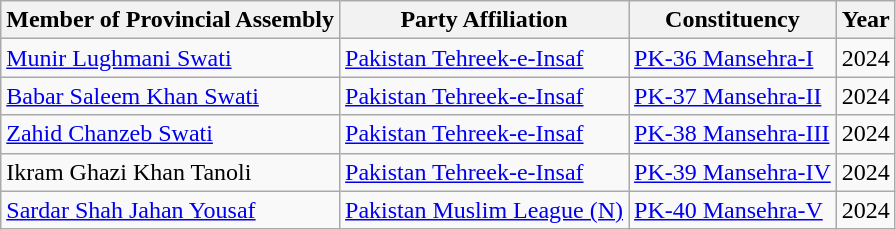<table class="wikitable sortable">
<tr>
<th>Member of Provincial Assembly</th>
<th>Party Affiliation</th>
<th>Constituency</th>
<th>Year</th>
</tr>
<tr>
<td><a href='#'>Munir Lughmani Swati</a></td>
<td><a href='#'>Pakistan Tehreek-e-Insaf</a></td>
<td><a href='#'>PK-36 Mansehra-I</a></td>
<td>2024</td>
</tr>
<tr>
<td><a href='#'>Babar Saleem Khan Swati</a></td>
<td><a href='#'>Pakistan Tehreek-e-Insaf</a></td>
<td><a href='#'>PK-37 Mansehra-II</a></td>
<td>2024</td>
</tr>
<tr>
<td><a href='#'>Zahid Chanzeb Swati</a></td>
<td><a href='#'>Pakistan Tehreek-e-Insaf</a></td>
<td><a href='#'>PK-38 Mansehra-III</a></td>
<td>2024</td>
</tr>
<tr>
<td>Ikram Ghazi Khan Tanoli</td>
<td><a href='#'>Pakistan Tehreek-e-Insaf</a></td>
<td><a href='#'>PK-39 Mansehra-IV</a></td>
<td>2024</td>
</tr>
<tr>
<td><a href='#'>Sardar Shah Jahan Yousaf</a></td>
<td><a href='#'>Pakistan Muslim League (N)</a></td>
<td><a href='#'>PK-40 Mansehra-V</a></td>
<td>2024</td>
</tr>
</table>
